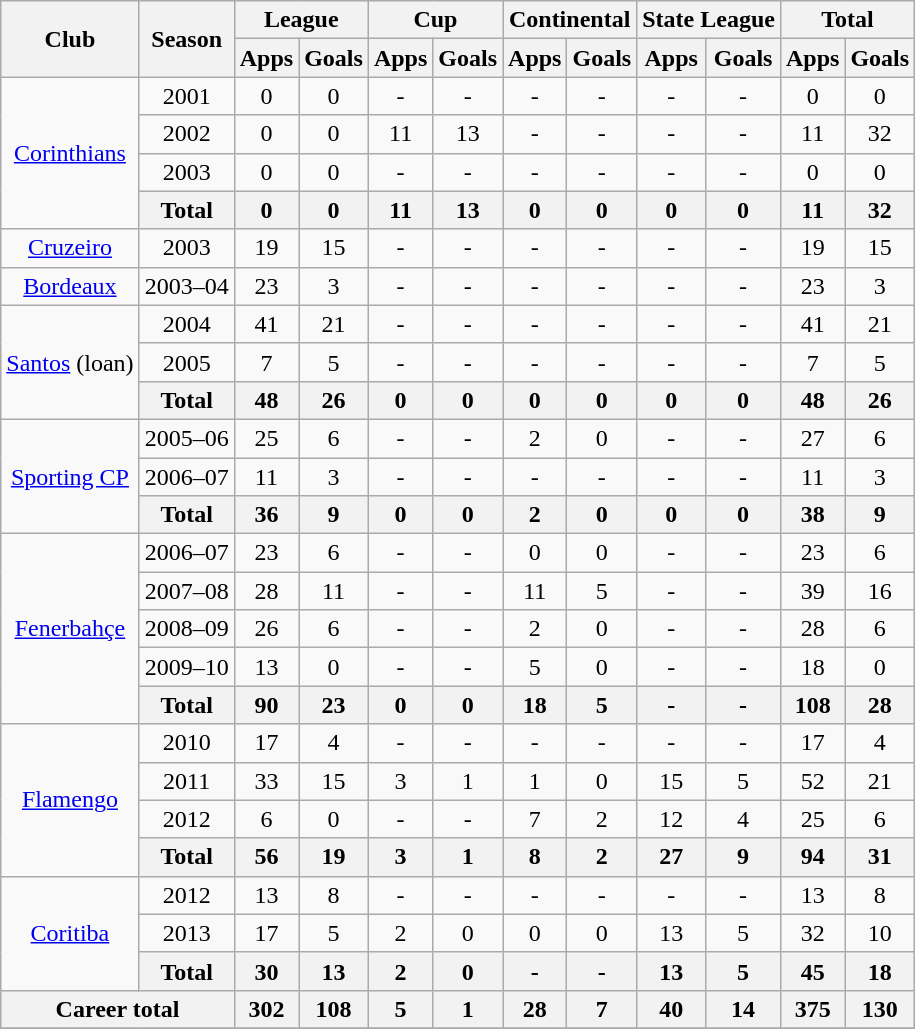<table class="wikitable" style="text-align:center">
<tr>
<th rowspan="2">Club</th>
<th rowspan="2">Season</th>
<th colspan="2">League</th>
<th colspan="2">Cup</th>
<th colspan="2">Continental</th>
<th colspan="2">State League</th>
<th colspan="2">Total</th>
</tr>
<tr>
<th>Apps</th>
<th>Goals</th>
<th>Apps</th>
<th>Goals</th>
<th>Apps</th>
<th>Goals</th>
<th>Apps</th>
<th>Goals</th>
<th>Apps</th>
<th>Goals</th>
</tr>
<tr>
<td rowspan="4"><a href='#'>Corinthians</a></td>
<td>2001</td>
<td>0</td>
<td>0</td>
<td>-</td>
<td>-</td>
<td>-</td>
<td>-</td>
<td>-</td>
<td>-</td>
<td>0</td>
<td>0</td>
</tr>
<tr>
<td>2002</td>
<td>0</td>
<td>0</td>
<td>11</td>
<td>13</td>
<td>-</td>
<td>-</td>
<td>-</td>
<td>-</td>
<td>11</td>
<td>32</td>
</tr>
<tr>
<td>2003</td>
<td>0</td>
<td>0</td>
<td>-</td>
<td>-</td>
<td>-</td>
<td>-</td>
<td>-</td>
<td>-</td>
<td>0</td>
<td>0</td>
</tr>
<tr>
<th colspan="1">Total</th>
<th>0</th>
<th>0</th>
<th>11</th>
<th>13</th>
<th>0</th>
<th>0</th>
<th>0</th>
<th>0</th>
<th>11</th>
<th>32</th>
</tr>
<tr>
<td><a href='#'>Cruzeiro</a></td>
<td>2003</td>
<td>19</td>
<td>15</td>
<td>-</td>
<td>-</td>
<td>-</td>
<td>-</td>
<td>-</td>
<td>-</td>
<td>19</td>
<td>15</td>
</tr>
<tr>
<td><a href='#'>Bordeaux</a></td>
<td>2003–04</td>
<td>23</td>
<td>3</td>
<td>-</td>
<td>-</td>
<td>-</td>
<td>-</td>
<td>-</td>
<td>-</td>
<td>23</td>
<td>3</td>
</tr>
<tr>
<td rowspan="3"><a href='#'>Santos</a> (loan)</td>
<td>2004</td>
<td>41</td>
<td>21</td>
<td>-</td>
<td>-</td>
<td>-</td>
<td>-</td>
<td>-</td>
<td>-</td>
<td>41</td>
<td>21</td>
</tr>
<tr>
<td>2005</td>
<td>7</td>
<td>5</td>
<td>-</td>
<td>-</td>
<td>-</td>
<td>-</td>
<td>-</td>
<td>-</td>
<td>7</td>
<td>5</td>
</tr>
<tr>
<th colspan="1">Total</th>
<th>48</th>
<th>26</th>
<th>0</th>
<th>0</th>
<th>0</th>
<th>0</th>
<th>0</th>
<th>0</th>
<th>48</th>
<th>26</th>
</tr>
<tr>
<td rowspan="3"><a href='#'>Sporting CP</a></td>
<td>2005–06</td>
<td>25</td>
<td>6</td>
<td>-</td>
<td>-</td>
<td>2</td>
<td>0</td>
<td>-</td>
<td>-</td>
<td>27</td>
<td>6</td>
</tr>
<tr>
<td>2006–07</td>
<td>11</td>
<td>3</td>
<td>-</td>
<td>-</td>
<td>-</td>
<td>-</td>
<td>-</td>
<td>-</td>
<td>11</td>
<td>3</td>
</tr>
<tr>
<th colspan="1">Total</th>
<th>36</th>
<th>9</th>
<th>0</th>
<th>0</th>
<th>2</th>
<th>0</th>
<th>0</th>
<th>0</th>
<th>38</th>
<th>9</th>
</tr>
<tr>
<td rowspan="5"><a href='#'>Fenerbahçe</a></td>
<td>2006–07</td>
<td>23</td>
<td>6</td>
<td>-</td>
<td>-</td>
<td>0</td>
<td>0</td>
<td>-</td>
<td>-</td>
<td>23</td>
<td>6</td>
</tr>
<tr>
<td>2007–08</td>
<td>28</td>
<td>11</td>
<td>-</td>
<td>-</td>
<td>11</td>
<td>5</td>
<td>-</td>
<td>-</td>
<td>39</td>
<td>16</td>
</tr>
<tr>
<td>2008–09</td>
<td>26</td>
<td>6</td>
<td>-</td>
<td>-</td>
<td>2</td>
<td>0</td>
<td>-</td>
<td>-</td>
<td>28</td>
<td>6</td>
</tr>
<tr>
<td>2009–10</td>
<td>13</td>
<td>0</td>
<td>-</td>
<td>-</td>
<td>5</td>
<td>0</td>
<td>-</td>
<td>-</td>
<td>18</td>
<td>0</td>
</tr>
<tr>
<th colspan="1">Total</th>
<th>90</th>
<th>23</th>
<th>0</th>
<th>0</th>
<th>18</th>
<th>5</th>
<th>-</th>
<th>-</th>
<th>108</th>
<th>28</th>
</tr>
<tr>
<td rowspan="4"><a href='#'>Flamengo</a></td>
<td>2010</td>
<td>17</td>
<td>4</td>
<td>-</td>
<td>-</td>
<td>-</td>
<td>-</td>
<td>-</td>
<td>-</td>
<td>17</td>
<td>4</td>
</tr>
<tr>
<td>2011</td>
<td>33</td>
<td>15</td>
<td>3</td>
<td>1</td>
<td>1</td>
<td>0</td>
<td>15</td>
<td>5</td>
<td>52</td>
<td>21</td>
</tr>
<tr>
<td>2012</td>
<td>6</td>
<td>0</td>
<td>-</td>
<td>-</td>
<td>7</td>
<td>2</td>
<td>12</td>
<td>4</td>
<td>25</td>
<td>6</td>
</tr>
<tr>
<th colspan="1">Total</th>
<th>56</th>
<th>19</th>
<th>3</th>
<th>1</th>
<th>8</th>
<th>2</th>
<th>27</th>
<th>9</th>
<th>94</th>
<th>31</th>
</tr>
<tr>
<td rowspan="3"><a href='#'>Coritiba</a></td>
<td>2012</td>
<td>13</td>
<td>8</td>
<td>-</td>
<td>-</td>
<td>-</td>
<td>-</td>
<td>-</td>
<td>-</td>
<td>13</td>
<td>8</td>
</tr>
<tr>
<td>2013</td>
<td>17</td>
<td>5</td>
<td>2</td>
<td>0</td>
<td>0</td>
<td>0</td>
<td>13</td>
<td>5</td>
<td>32</td>
<td>10</td>
</tr>
<tr>
<th colspan="1">Total</th>
<th>30</th>
<th>13</th>
<th>2</th>
<th>0</th>
<th>-</th>
<th>-</th>
<th>13</th>
<th>5</th>
<th>45</th>
<th>18</th>
</tr>
<tr>
<th colspan="2">Career total</th>
<th>302</th>
<th>108</th>
<th>5</th>
<th>1</th>
<th>28</th>
<th>7</th>
<th>40</th>
<th>14</th>
<th>375</th>
<th>130</th>
</tr>
<tr>
</tr>
</table>
